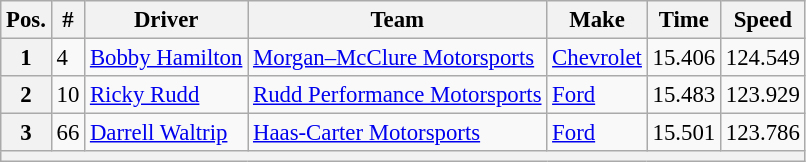<table class="wikitable" style="font-size:95%">
<tr>
<th>Pos.</th>
<th>#</th>
<th>Driver</th>
<th>Team</th>
<th>Make</th>
<th>Time</th>
<th>Speed</th>
</tr>
<tr>
<th>1</th>
<td>4</td>
<td><a href='#'>Bobby Hamilton</a></td>
<td><a href='#'>Morgan–McClure Motorsports</a></td>
<td><a href='#'>Chevrolet</a></td>
<td>15.406</td>
<td>124.549</td>
</tr>
<tr>
<th>2</th>
<td>10</td>
<td><a href='#'>Ricky Rudd</a></td>
<td><a href='#'>Rudd Performance Motorsports</a></td>
<td><a href='#'>Ford</a></td>
<td>15.483</td>
<td>123.929</td>
</tr>
<tr>
<th>3</th>
<td>66</td>
<td><a href='#'>Darrell Waltrip</a></td>
<td><a href='#'>Haas-Carter Motorsports</a></td>
<td><a href='#'>Ford</a></td>
<td>15.501</td>
<td>123.786</td>
</tr>
<tr>
<th colspan="7"></th>
</tr>
</table>
